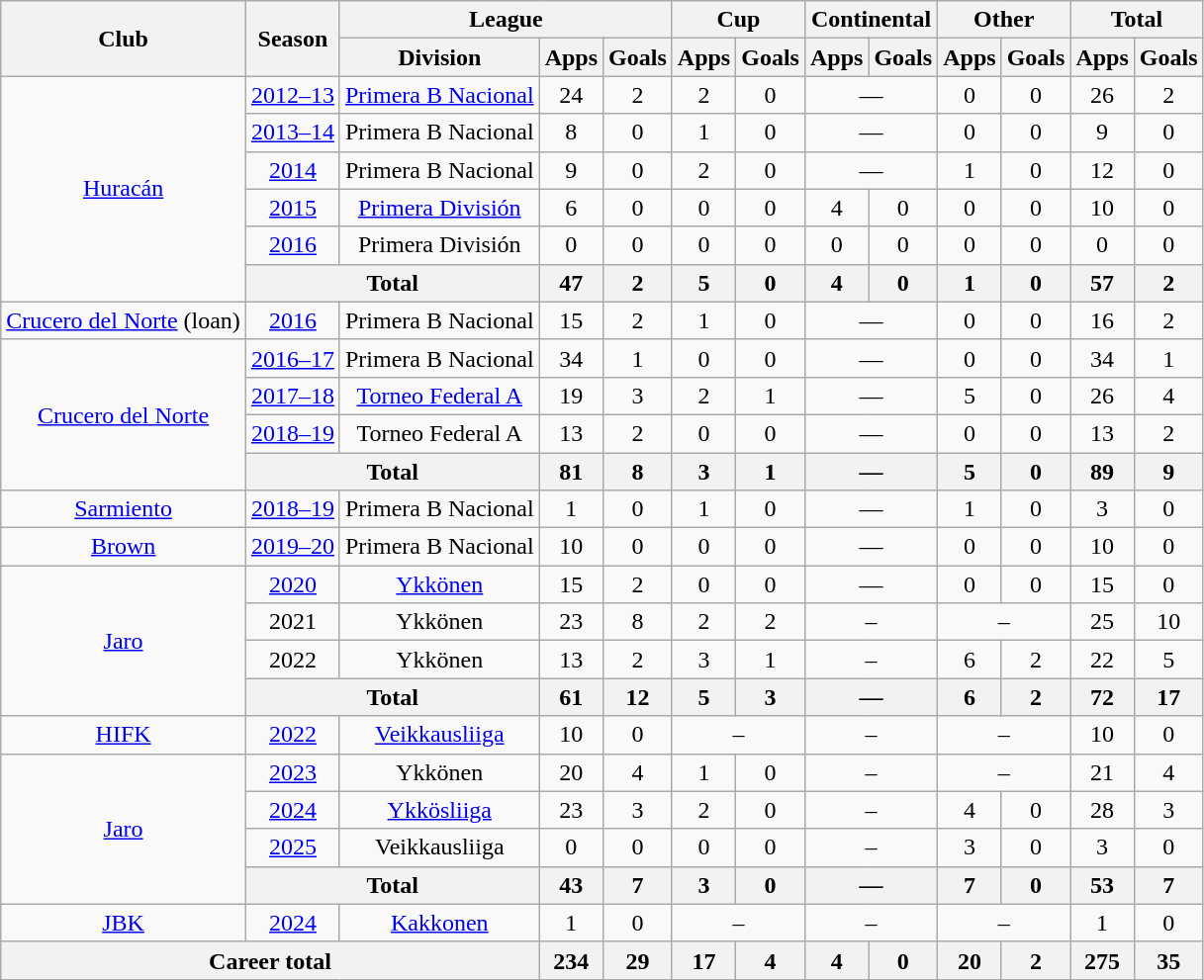<table class="wikitable" style="text-align:center">
<tr>
<th rowspan="2">Club</th>
<th rowspan="2">Season</th>
<th colspan="3">League</th>
<th colspan="2">Cup</th>
<th colspan="2">Continental</th>
<th colspan="2">Other</th>
<th colspan="2">Total</th>
</tr>
<tr>
<th>Division</th>
<th>Apps</th>
<th>Goals</th>
<th>Apps</th>
<th>Goals</th>
<th>Apps</th>
<th>Goals</th>
<th>Apps</th>
<th>Goals</th>
<th>Apps</th>
<th>Goals</th>
</tr>
<tr>
<td rowspan="6"><a href='#'>Huracán</a></td>
<td><a href='#'>2012–13</a></td>
<td><a href='#'>Primera B Nacional</a></td>
<td>24</td>
<td>2</td>
<td>2</td>
<td>0</td>
<td colspan="2">—</td>
<td>0</td>
<td>0</td>
<td>26</td>
<td>2</td>
</tr>
<tr>
<td><a href='#'>2013–14</a></td>
<td>Primera B Nacional</td>
<td>8</td>
<td>0</td>
<td>1</td>
<td>0</td>
<td colspan="2">—</td>
<td>0</td>
<td>0</td>
<td>9</td>
<td>0</td>
</tr>
<tr>
<td><a href='#'>2014</a></td>
<td>Primera B Nacional</td>
<td>9</td>
<td>0</td>
<td>2</td>
<td>0</td>
<td colspan="2">—</td>
<td>1</td>
<td>0</td>
<td>12</td>
<td>0</td>
</tr>
<tr>
<td><a href='#'>2015</a></td>
<td><a href='#'>Primera División</a></td>
<td>6</td>
<td>0</td>
<td>0</td>
<td>0</td>
<td>4</td>
<td>0</td>
<td>0</td>
<td>0</td>
<td>10</td>
<td>0</td>
</tr>
<tr>
<td><a href='#'>2016</a></td>
<td>Primera División</td>
<td>0</td>
<td>0</td>
<td>0</td>
<td>0</td>
<td>0</td>
<td>0</td>
<td>0</td>
<td>0</td>
<td>0</td>
<td>0</td>
</tr>
<tr>
<th colspan="2">Total</th>
<th>47</th>
<th>2</th>
<th>5</th>
<th>0</th>
<th>4</th>
<th>0</th>
<th>1</th>
<th>0</th>
<th>57</th>
<th>2</th>
</tr>
<tr>
<td rowspan="1"><a href='#'>Crucero del Norte</a> (loan)</td>
<td><a href='#'>2016</a></td>
<td>Primera B Nacional</td>
<td>15</td>
<td>2</td>
<td>1</td>
<td>0</td>
<td colspan="2">—</td>
<td>0</td>
<td>0</td>
<td>16</td>
<td>2</td>
</tr>
<tr>
<td rowspan="4"><a href='#'>Crucero del Norte</a></td>
<td><a href='#'>2016–17</a></td>
<td>Primera B Nacional</td>
<td>34</td>
<td>1</td>
<td>0</td>
<td>0</td>
<td colspan="2">—</td>
<td>0</td>
<td>0</td>
<td>34</td>
<td>1</td>
</tr>
<tr>
<td><a href='#'>2017–18</a></td>
<td><a href='#'>Torneo Federal A</a></td>
<td>19</td>
<td>3</td>
<td>2</td>
<td>1</td>
<td colspan="2">—</td>
<td>5</td>
<td>0</td>
<td>26</td>
<td>4</td>
</tr>
<tr>
<td><a href='#'>2018–19</a></td>
<td>Torneo Federal A</td>
<td>13</td>
<td>2</td>
<td>0</td>
<td>0</td>
<td colspan="2">—</td>
<td>0</td>
<td>0</td>
<td>13</td>
<td>2</td>
</tr>
<tr>
<th colspan="2">Total</th>
<th>81</th>
<th>8</th>
<th>3</th>
<th>1</th>
<th colspan="2">—</th>
<th>5</th>
<th>0</th>
<th>89</th>
<th>9</th>
</tr>
<tr>
<td rowspan="1"><a href='#'>Sarmiento</a></td>
<td><a href='#'>2018–19</a></td>
<td>Primera B Nacional</td>
<td>1</td>
<td>0</td>
<td>1</td>
<td>0</td>
<td colspan="2">—</td>
<td>1</td>
<td>0</td>
<td>3</td>
<td>0</td>
</tr>
<tr>
<td rowspan="1"><a href='#'>Brown</a></td>
<td><a href='#'>2019–20</a></td>
<td>Primera B Nacional</td>
<td>10</td>
<td>0</td>
<td>0</td>
<td>0</td>
<td colspan="2">—</td>
<td>0</td>
<td>0</td>
<td>10</td>
<td>0</td>
</tr>
<tr>
<td rowspan="4"><a href='#'>Jaro</a></td>
<td><a href='#'>2020</a></td>
<td><a href='#'>Ykkönen</a></td>
<td>15</td>
<td>2</td>
<td>0</td>
<td>0</td>
<td colspan="2">—</td>
<td>0</td>
<td>0</td>
<td>15</td>
<td>0</td>
</tr>
<tr>
<td>2021</td>
<td>Ykkönen</td>
<td>23</td>
<td>8</td>
<td>2</td>
<td>2</td>
<td colspan="2">–</td>
<td colspan="2">–</td>
<td>25</td>
<td>10</td>
</tr>
<tr>
<td>2022</td>
<td>Ykkönen</td>
<td>13</td>
<td>2</td>
<td>3</td>
<td>1</td>
<td colspan="2">–</td>
<td>6</td>
<td>2</td>
<td>22</td>
<td>5</td>
</tr>
<tr>
<th colspan="2">Total</th>
<th>61</th>
<th>12</th>
<th>5</th>
<th>3</th>
<th colspan="2">—</th>
<th>6</th>
<th>2</th>
<th>72</th>
<th>17</th>
</tr>
<tr>
<td><a href='#'>HIFK</a></td>
<td><a href='#'>2022</a></td>
<td><a href='#'>Veikkausliiga</a></td>
<td>10</td>
<td>0</td>
<td colspan="2">–</td>
<td colspan="2">–</td>
<td colspan="2">–</td>
<td>10</td>
<td>0</td>
</tr>
<tr>
<td rowspan="4"><a href='#'>Jaro</a></td>
<td><a href='#'>2023</a></td>
<td>Ykkönen</td>
<td>20</td>
<td>4</td>
<td>1</td>
<td>0</td>
<td colspan="2">–</td>
<td colspan="2">–</td>
<td>21</td>
<td>4</td>
</tr>
<tr>
<td><a href='#'>2024</a></td>
<td><a href='#'>Ykkösliiga</a></td>
<td>23</td>
<td>3</td>
<td>2</td>
<td>0</td>
<td colspan="2">–</td>
<td>4</td>
<td>0</td>
<td>28</td>
<td>3</td>
</tr>
<tr>
<td><a href='#'>2025</a></td>
<td>Veikkausliiga</td>
<td>0</td>
<td>0</td>
<td>0</td>
<td>0</td>
<td colspan=2>–</td>
<td>3</td>
<td>0</td>
<td>3</td>
<td>0</td>
</tr>
<tr>
<th colspan="2">Total</th>
<th>43</th>
<th>7</th>
<th>3</th>
<th>0</th>
<th colspan="2">—</th>
<th>7</th>
<th>0</th>
<th>53</th>
<th>7</th>
</tr>
<tr>
<td><a href='#'>JBK</a></td>
<td><a href='#'>2024</a></td>
<td><a href='#'>Kakkonen</a></td>
<td>1</td>
<td>0</td>
<td colspan="2">–</td>
<td colspan="2">–</td>
<td colspan="2">–</td>
<td>1</td>
<td>0</td>
</tr>
<tr>
<th colspan="3">Career total</th>
<th>234</th>
<th>29</th>
<th>17</th>
<th>4</th>
<th>4</th>
<th>0</th>
<th>20</th>
<th>2</th>
<th>275</th>
<th>35</th>
</tr>
</table>
